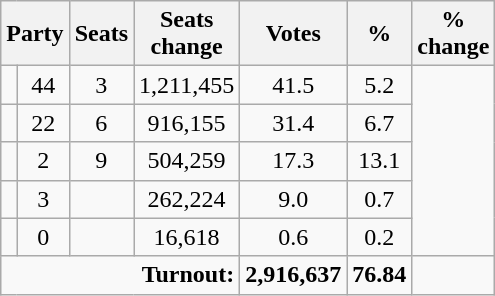<table class="wikitable sortable">
<tr>
<th colspan="2" rowspan="1" align="center">Party</th>
<th align="center">Seats</th>
<th align="center">Seats<br>change</th>
<th align="center">Votes</th>
<th align="center">%</th>
<th align="center">%<br>change</th>
</tr>
<tr>
<td></td>
<td align="center">44</td>
<td align="center"> 3</td>
<td align="center">1,211,455</td>
<td align="center">41.5</td>
<td align="center"> 5.2</td>
</tr>
<tr>
<td></td>
<td align="center">22</td>
<td align="center"> 6</td>
<td align="center">916,155</td>
<td align="center">31.4</td>
<td align="center"> 6.7</td>
</tr>
<tr>
<td></td>
<td align="center">2</td>
<td align="center"> 9</td>
<td align="center">504,259</td>
<td align="center">17.3</td>
<td align="center"> 13.1</td>
</tr>
<tr>
<td></td>
<td align="center">3</td>
<td align="center"></td>
<td align="center">262,224</td>
<td align="center">9.0</td>
<td align="center"> 0.7</td>
</tr>
<tr>
<td></td>
<td align="center">0</td>
<td align="center"></td>
<td align="center">16,618</td>
<td align="center">0.6</td>
<td align="center"> 0.2</td>
</tr>
<tr>
<td colspan="4" rowspan="1" align="right"><strong>Turnout:</strong></td>
<td align="center"><strong> 2,916,637</strong></td>
<td align="center"><strong> 76.84</strong></td>
<td align="center"></td>
</tr>
</table>
